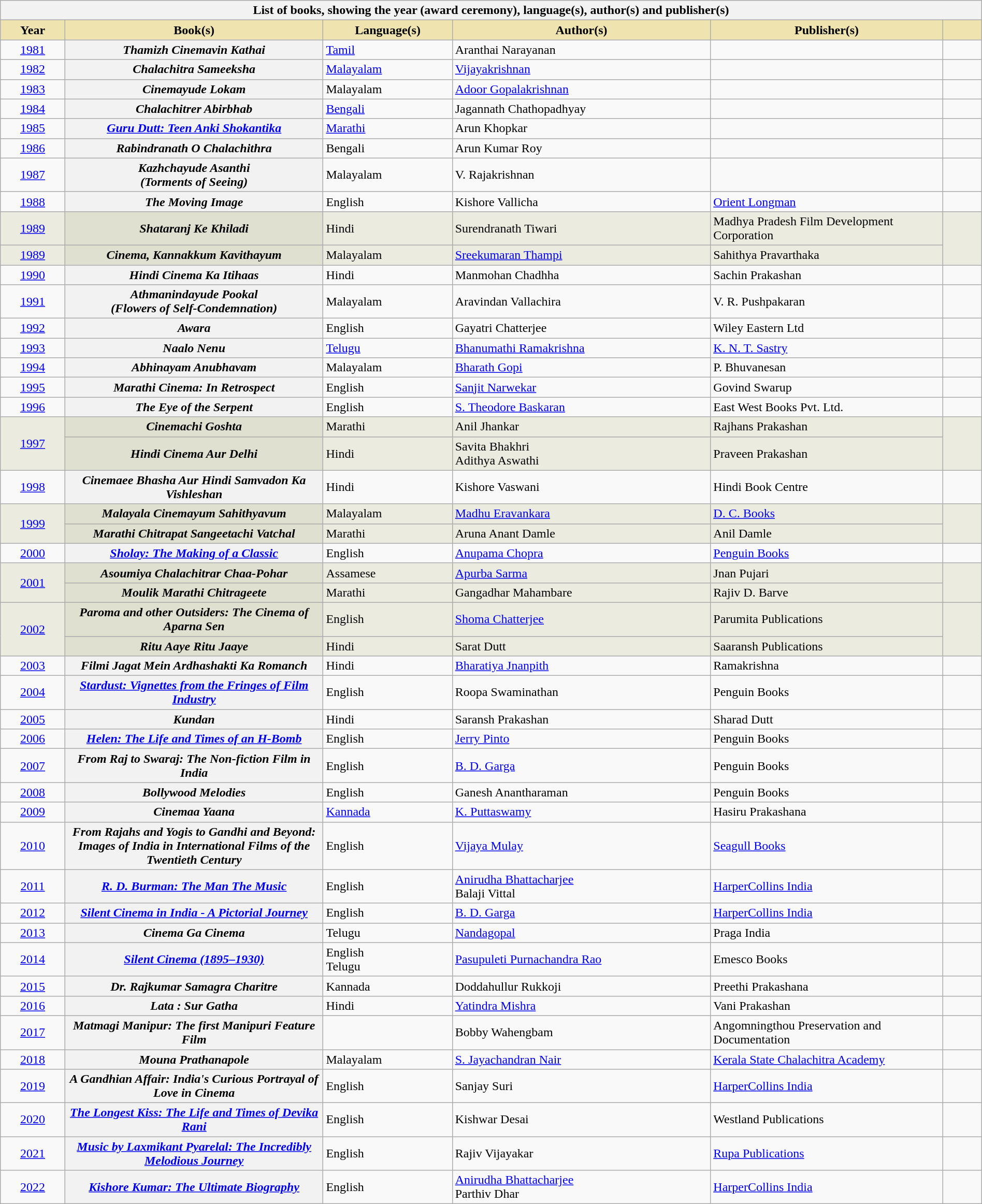<table class="wikitable sortable plainrowheaders" style="width:100%">
<tr>
<th colspan="6">List of books, showing the year (award ceremony), language(s), author(s) and publisher(s)</th>
</tr>
<tr>
<th scope="col" style="background-color:#EFE4B0;width:5%;">Year</th>
<th scope="col" style="background-color:#EFE4B0;width:20%;">Book(s)</th>
<th scope="col" style="background-color:#EFE4B0;width:10%;">Language(s)</th>
<th scope="col" style="background-color:#EFE4B0;width:20%;">Author(s)</th>
<th scope="col" style="background-color:#EFE4B0;width:18%;">Publisher(s)</th>
<th scope="col" style="background-color:#EFE4B0;width:3%;" class="unsortable"></th>
</tr>
<tr>
<td align="center"><a href='#'>1981<br></a></td>
<th scope="row"><em>Thamizh Cinemavin Kathai</em></th>
<td><a href='#'>Tamil</a></td>
<td>Aranthai Narayanan</td>
<td></td>
<td align="center"></td>
</tr>
<tr>
<td align="center"><a href='#'>1982<br></a></td>
<th scope="row"><em>Chalachitra Sameeksha</em></th>
<td><a href='#'>Malayalam</a></td>
<td><a href='#'>Vijayakrishnan</a></td>
<td></td>
<td align="center"></td>
</tr>
<tr>
<td align="center"><a href='#'>1983<br></a></td>
<th scope="row"><em>Cinemayude Lokam</em></th>
<td>Malayalam</td>
<td><a href='#'>Adoor Gopalakrishnan</a></td>
<td></td>
<td align="center"></td>
</tr>
<tr>
<td align="center"><a href='#'>1984<br></a></td>
<th scope="row"><em>Chalachitrer Abirbhab</em></th>
<td><a href='#'>Bengali</a></td>
<td>Jagannath Chathopadhyay</td>
<td></td>
<td align="center"></td>
</tr>
<tr>
<td align="center"><a href='#'>1985<br></a></td>
<th scope="row"><em><a href='#'>Guru Dutt: Teen Anki Shokantika</a></em></th>
<td><a href='#'>Marathi</a></td>
<td>Arun Khopkar</td>
<td></td>
<td align="center"></td>
</tr>
<tr>
<td align="center"><a href='#'>1986<br></a></td>
<th scope="row"><em>Rabindranath O Chalachithra</em></th>
<td>Bengali</td>
<td>Arun Kumar Roy</td>
<td></td>
<td align="center"></td>
</tr>
<tr>
<td align="center"><a href='#'>1987<br></a></td>
<th scope="row"><em>Kazhchayude Asanthi<br>(Torments of Seeing)</em></th>
<td>Malayalam</td>
<td>V. Rajakrishnan</td>
<td></td>
<td align="center"></td>
</tr>
<tr>
<td align="center"><a href='#'>1988<br></a></td>
<th scope="row"><em>The Moving Image</em></th>
<td>English</td>
<td>Kishore Vallicha</td>
<td><a href='#'>Orient Longman</a></td>
<td align="center"></td>
</tr>
<tr style="background-color:#EBEBE0">
<td align="center"><a href='#'>1989<br></a></td>
<th scope="row" style="background-color:#E0E0D1"><em>Shataranj Ke Khiladi</em></th>
<td>Hindi</td>
<td>Surendranath Tiwari</td>
<td>Madhya Pradesh Film Development Corporation</td>
<td align="center" rowspan="2"></td>
</tr>
<tr style="background-color:#EBEBE0">
<td align="center"><a href='#'>1989<br></a></td>
<th scope="row" style="background-color:#E0E0D1"><em>Cinema, Kannakkum Kavithayum</em></th>
<td>Malayalam</td>
<td><a href='#'>Sreekumaran Thampi</a></td>
<td>Sahithya Pravarthaka</td>
</tr>
<tr>
<td align="center"><a href='#'>1990<br></a></td>
<th scope="row"><em>Hindi Cinema Ka Itihaas</em></th>
<td>Hindi</td>
<td>Manmohan Chadhha</td>
<td>Sachin Prakashan</td>
<td align="center"></td>
</tr>
<tr>
<td align="center"><a href='#'>1991<br></a></td>
<th scope="row"><em>Athmanindayude Pookal<br>(Flowers of Self-Condemnation)</em></th>
<td>Malayalam</td>
<td>Aravindan Vallachira</td>
<td>V. R. Pushpakaran</td>
<td align="center"></td>
</tr>
<tr>
<td align="center"><a href='#'>1992<br></a></td>
<th scope="row"><em>Awara</em></th>
<td>English</td>
<td>Gayatri Chatterjee</td>
<td>Wiley Eastern Ltd</td>
<td align="center"></td>
</tr>
<tr>
<td align="center"><a href='#'>1993<br></a></td>
<th scope="row"><em>Naalo Nenu</em></th>
<td><a href='#'>Telugu</a></td>
<td><a href='#'>Bhanumathi Ramakrishna</a></td>
<td><a href='#'>K. N. T. Sastry</a></td>
<td align="center"></td>
</tr>
<tr>
<td align="center"><a href='#'>1994<br></a></td>
<th scope="row"><em>Abhinayam Anubhavam</em></th>
<td>Malayalam</td>
<td><a href='#'>Bharath Gopi</a></td>
<td>P. Bhuvanesan</td>
<td align="center"></td>
</tr>
<tr>
<td align="center"><a href='#'>1995<br></a></td>
<th scope="row"><em>Marathi Cinema: In Retrospect</em></th>
<td>English</td>
<td><a href='#'>Sanjit Narwekar</a></td>
<td>Govind Swarup</td>
<td align="center"></td>
</tr>
<tr>
<td align="center"><a href='#'>1996<br></a></td>
<th scope="row"><em>The Eye of the Serpent</em></th>
<td>English</td>
<td><a href='#'>S. Theodore Baskaran</a></td>
<td>East West Books Pvt. Ltd.</td>
<td align="center"></td>
</tr>
<tr style="background-color:#EBEBE0">
<td rowspan="2" align="center"><a href='#'>1997<br></a></td>
<th scope="row" style="background-color:#E0E0D1"><em>Cinemachi Goshta</em></th>
<td>Marathi</td>
<td>Anil Jhankar</td>
<td>Rajhans Prakashan</td>
<td align="center" rowspan="2"></td>
</tr>
<tr style="background-color:#EBEBE0">
<th scope="row" style="background-color:#E0E0D1"><em>Hindi Cinema Aur Delhi</em></th>
<td>Hindi</td>
<td>Savita Bhakhri<br>Adithya Aswathi</td>
<td>Praveen Prakashan</td>
</tr>
<tr>
<td align="center"><a href='#'>1998<br></a></td>
<th scope="row"><em>Cinemaee Bhasha Aur Hindi Samvadon Ka Vishleshan</em></th>
<td>Hindi</td>
<td>Kishore Vaswani</td>
<td>Hindi Book Centre</td>
<td align="center"></td>
</tr>
<tr style="background-color:#EBEBE0">
<td rowspan="2" align="center"><a href='#'>1999<br></a></td>
<th scope="row" style="background-color:#E0E0D1"><em>Malayala Cinemayum Sahithyavum</em></th>
<td>Malayalam</td>
<td><a href='#'>Madhu Eravankara</a></td>
<td><a href='#'>D. C. Books</a></td>
<td align="center" rowspan="2"></td>
</tr>
<tr style="background-color:#EBEBE0">
<th scope="row" style="background-color:#E0E0D1"><em>Marathi Chitrapat Sangeetachi Vatchal</em></th>
<td>Marathi</td>
<td>Aruna Anant Damle</td>
<td>Anil Damle</td>
</tr>
<tr>
<td align="center"><a href='#'>2000<br></a></td>
<th scope="row"><em><a href='#'>Sholay: The Making of a Classic</a></em></th>
<td>English</td>
<td><a href='#'>Anupama Chopra</a></td>
<td><a href='#'>Penguin Books</a></td>
<td align="center"></td>
</tr>
<tr style="background-color:#EBEBE0">
<td rowspan="2" align="center"><a href='#'>2001<br></a></td>
<th scope="row" style="background-color:#E0E0D1"><em>Asoumiya Chalachitrar Chaa-Pohar</em></th>
<td>Assamese</td>
<td><a href='#'>Apurba Sarma</a></td>
<td>Jnan Pujari</td>
<td align="center" rowspan="2"></td>
</tr>
<tr style="background-color:#EBEBE0">
<th scope="row" style="background-color:#E0E0D1"><em>Moulik Marathi Chitrageete</em></th>
<td>Marathi</td>
<td>Gangadhar Mahambare</td>
<td>Rajiv D. Barve</td>
</tr>
<tr style="background-color:#EBEBE0">
<td rowspan="2" align="center"><a href='#'>2002<br></a></td>
<th scope="row" style="background-color:#E0E0D1"><em>Paroma and other Outsiders: The Cinema of Aparna Sen</em></th>
<td>English</td>
<td><a href='#'>Shoma Chatterjee</a></td>
<td>Parumita Publications</td>
<td align="center" rowspan="2"></td>
</tr>
<tr style="background-color:#EBEBE0">
<th scope="row" style="background-color:#E0E0D1"><em>Ritu Aaye Ritu Jaaye</em></th>
<td>Hindi</td>
<td>Sarat Dutt</td>
<td>Saaransh Publications</td>
</tr>
<tr>
<td align="center"><a href='#'>2003<br></a></td>
<th scope="row"><em>Filmi Jagat Mein Ardhashakti Ka Romanch</em></th>
<td>Hindi</td>
<td><a href='#'>Bharatiya Jnanpith</a></td>
<td>Ramakrishna</td>
<td align="center"></td>
</tr>
<tr>
<td align="center"><a href='#'>2004<br></a></td>
<th scope="row"><em><a href='#'>Stardust: Vignettes from the Fringes of Film Industry</a></em></th>
<td>English</td>
<td>Roopa Swaminathan</td>
<td>Penguin Books</td>
<td align="center"></td>
</tr>
<tr>
<td align="center"><a href='#'>2005<br></a></td>
<th scope="row"><em>Kundan</em></th>
<td>Hindi</td>
<td>Saransh Prakashan</td>
<td>Sharad Dutt</td>
<td align="center"></td>
</tr>
<tr>
<td align="center"><a href='#'>2006<br></a></td>
<th scope="row"><em><a href='#'>Helen: The Life and Times of an H-Bomb</a></em></th>
<td>English</td>
<td><a href='#'>Jerry Pinto</a></td>
<td>Penguin Books</td>
<td align="center"></td>
</tr>
<tr>
<td align="center"><a href='#'>2007<br></a></td>
<th scope="row"><em>From Raj to Swaraj: The Non-fiction Film in India</em></th>
<td>English</td>
<td><a href='#'>B. D. Garga</a></td>
<td>Penguin Books</td>
<td align="center"></td>
</tr>
<tr>
<td align="center"><a href='#'>2008<br></a></td>
<th scope="row"><em>Bollywood Melodies</em></th>
<td>English</td>
<td>Ganesh Anantharaman</td>
<td>Penguin Books</td>
<td align="center"></td>
</tr>
<tr>
<td align="center"><a href='#'>2009<br></a></td>
<th scope="row"><em>Cinemaa Yaana</em></th>
<td><a href='#'>Kannada</a></td>
<td><a href='#'>K. Puttaswamy</a></td>
<td>Hasiru Prakashana</td>
<td align="center"></td>
</tr>
<tr>
<td align="center"><a href='#'>2010<br></a></td>
<th scope="row"><em>From Rajahs and Yogis to Gandhi and Beyond: Images of India in International Films of the Twentieth Century</em></th>
<td>English</td>
<td><a href='#'>Vijaya Mulay</a></td>
<td><a href='#'>Seagull Books</a></td>
<td align="center"></td>
</tr>
<tr>
<td align="center"><a href='#'>2011<br></a></td>
<th scope="row"><em><a href='#'>R. D. Burman: The Man The Music</a></em></th>
<td>English</td>
<td> <a href='#'>Anirudha Bhattacharjee</a><br> Balaji Vittal</td>
<td><a href='#'>HarperCollins India</a></td>
<td align="center"></td>
</tr>
<tr>
<td align="center"><a href='#'>2012<br></a></td>
<th scope="row"><em><a href='#'>Silent Cinema in India - A Pictorial Journey</a></em></th>
<td>English</td>
<td><a href='#'>B. D. Garga</a></td>
<td><a href='#'>HarperCollins India</a></td>
<td align="center"></td>
</tr>
<tr>
<td align="center"><a href='#'>2013<br></a></td>
<th scope="row"><em>Cinema Ga Cinema</em></th>
<td>Telugu</td>
<td><a href='#'>Nandagopal</a></td>
<td>Praga India</td>
<td align="center"></td>
</tr>
<tr>
<td align="center"><a href='#'>2014<br></a></td>
<th scope="row"><a href='#'><em>Silent Cinema (1895–1930)</em></a></th>
<td>English<br>Telugu</td>
<td><a href='#'>Pasupuleti Purnachandra Rao</a></td>
<td>Emesco Books</td>
<td align="center"></td>
</tr>
<tr>
<td align="center"><a href='#'>2015<br></a></td>
<th scope="row"><em>Dr. Rajkumar Samagra Charitre</em></th>
<td>Kannada</td>
<td>Doddahullur Rukkoji</td>
<td>Preethi Prakashana</td>
<td align= "center"></td>
</tr>
<tr>
<td align="center"><a href='#'>2016<br></a></td>
<th scope="row"><em>Lata : Sur Gatha</em></th>
<td>Hindi</td>
<td><a href='#'>Yatindra Mishra</a></td>
<td>Vani Prakashan</td>
<td align= "center"></td>
</tr>
<tr>
<td align="center"><a href='#'>2017<br></a></td>
<th scope="row"><em>Matmagi Manipur: The first Manipuri Feature Film</em></th>
<td></td>
<td>Bobby Wahengbam</td>
<td>Angomningthou Preservation and Documentation</td>
<td align= "center"></td>
</tr>
<tr>
<td align="center"><a href='#'>2018<br></a></td>
<th scope="row"><em>Mouna Prathanapole</em></th>
<td>Malayalam</td>
<td><a href='#'>S. Jayachandran Nair</a></td>
<td><a href='#'>Kerala State Chalachitra Academy</a></td>
<td align= "center"></td>
</tr>
<tr>
<td align="center"><a href='#'>2019<br></a></td>
<th scope="row"><em>A Gandhian Affair: India's Curious Portrayal of Love in Cinema</em></th>
<td>English</td>
<td>Sanjay Suri</td>
<td><a href='#'>HarperCollins India</a></td>
<td align= "center"></td>
</tr>
<tr>
<td align="center"><a href='#'>2020<br></a></td>
<th scope="row"><em><a href='#'>The Longest Kiss: The Life and Times of Devika Rani</a></em></th>
<td>English</td>
<td>Kishwar Desai</td>
<td>Westland Publications</td>
<td align="center"></td>
</tr>
<tr>
<td align="center"><a href='#'>2021<br></a></td>
<th scope="row"><em><a href='#'>Music by Laxmikant Pyarelal: The Incredibly Melodious Journey</a></em></th>
<td>English</td>
<td>Rajiv Vijayakar</td>
<td><a href='#'>Rupa Publications</a></td>
<td align="center"></td>
</tr>
<tr>
<td align="center"><a href='#'>2022<br></a></td>
<th scope="row"><em><a href='#'>Kishore Kumar: The Ultimate Biography</a></em></th>
<td>English</td>
<td> <a href='#'>Anirudha Bhattacharjee</a><br> Parthiv Dhar</td>
<td><a href='#'>HarperCollins India</a></td>
<td align="center"></td>
</tr>
</table>
